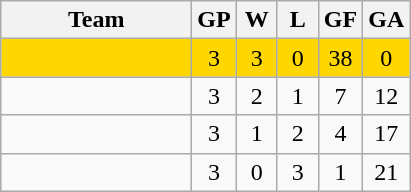<table class="wikitable" style="text-align:center">
<tr>
<th width="120">Team</th>
<th width="20">GP</th>
<th width="20">W</th>
<th width="20">L</th>
<th width="20">GF</th>
<th width="20">GA</th>
</tr>
<tr bgcolor="gold">
<td align=left> </td>
<td>3</td>
<td>3</td>
<td>0</td>
<td>38</td>
<td>0</td>
</tr>
<tr>
<td align=left></td>
<td>3</td>
<td>2</td>
<td>1</td>
<td>7</td>
<td>12</td>
</tr>
<tr>
<td align=left></td>
<td>3</td>
<td>1</td>
<td>2</td>
<td>4</td>
<td>17</td>
</tr>
<tr>
<td align=left></td>
<td>3</td>
<td>0</td>
<td>3</td>
<td>1</td>
<td>21</td>
</tr>
</table>
